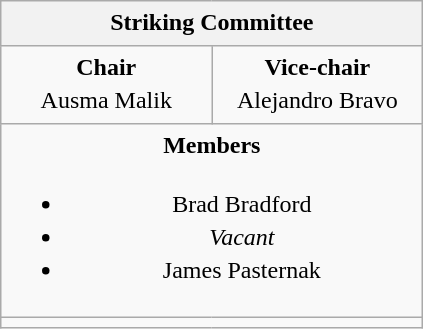<table class="wikitable" style="line-height:1.4em; text-align:center;">
<tr>
<th colspan="2" scope="col">Striking Committee</th>
</tr>
<tr>
<td style="width: 100pt;"><strong>Chair</strong><br>Ausma Malik</td>
<td style="width: 100pt;"><strong>Vice-chair</strong><br>Alejandro Bravo</td>
</tr>
<tr>
<td colspan="2"><strong>Members</strong><br><ul><li>Brad Bradford</li><li><em>Vacant</em></li><li>James Pasternak</li></ul></td>
</tr>
<tr>
<td colspan="2"></td>
</tr>
</table>
